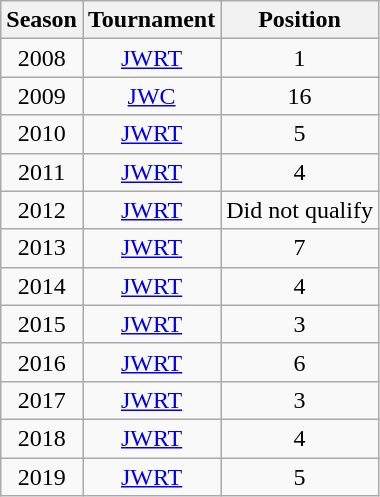<table class="wikitable" style="text-align:center">
<tr>
<th>Season</th>
<th>Tournament</th>
<th>Position</th>
</tr>
<tr>
<td>2008</td>
<td><a href='#'>JWRT</a></td>
<td>1</td>
</tr>
<tr>
<td>2009</td>
<td><a href='#'>JWC</a></td>
<td>16</td>
</tr>
<tr>
<td>2010</td>
<td><a href='#'>JWRT</a></td>
<td>5</td>
</tr>
<tr>
<td>2011</td>
<td><a href='#'>JWRT</a></td>
<td>4</td>
</tr>
<tr>
<td>2012</td>
<td><a href='#'>JWRT</a></td>
<td>Did not qualify</td>
</tr>
<tr>
<td>2013</td>
<td><a href='#'>JWRT</a></td>
<td>7</td>
</tr>
<tr>
<td>2014</td>
<td><a href='#'>JWRT</a></td>
<td>4</td>
</tr>
<tr>
<td>2015</td>
<td><a href='#'>JWRT</a></td>
<td>3</td>
</tr>
<tr>
<td>2016</td>
<td><a href='#'>JWRT</a></td>
<td>6</td>
</tr>
<tr>
<td>2017</td>
<td><a href='#'>JWRT</a></td>
<td>3</td>
</tr>
<tr>
<td>2018</td>
<td><a href='#'>JWRT</a></td>
<td>4</td>
</tr>
<tr>
<td>2019</td>
<td><a href='#'>JWRT</a></td>
<td>5</td>
</tr>
</table>
